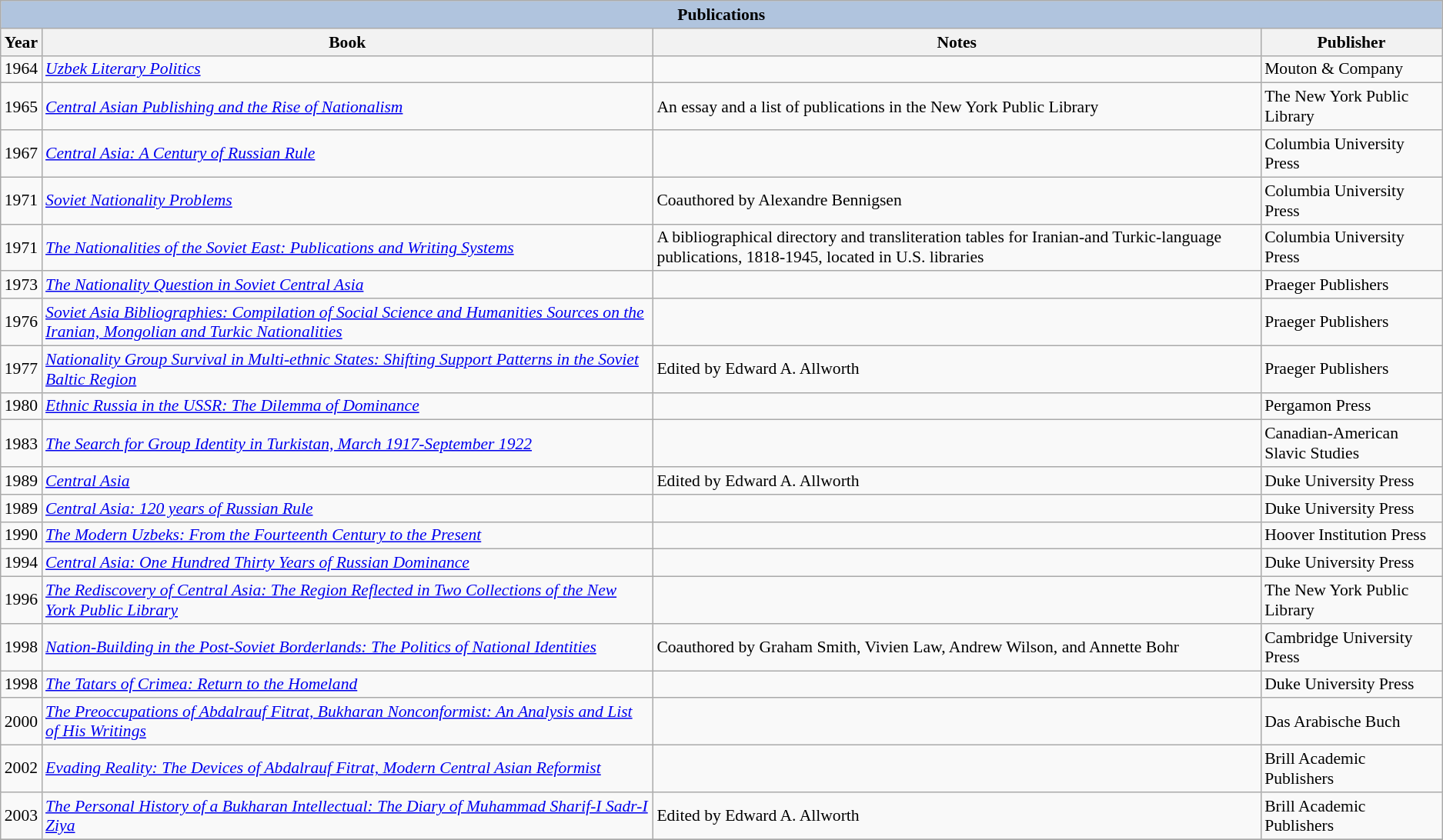<table class="wikitable" style="font-size: 90%;">
<tr>
<th colspan="4" style="background: LightSteelBlue;">Publications</th>
</tr>
<tr>
<th>Year</th>
<th>Book</th>
<th>Notes</th>
<th>Publisher</th>
</tr>
<tr>
<td>1964</td>
<td><em><a href='#'>Uzbek Literary Politics</a></em></td>
<td></td>
<td>Mouton & Company</td>
</tr>
<tr>
<td>1965</td>
<td><em><a href='#'>Central Asian Publishing and the Rise of Nationalism</a></em></td>
<td>An essay and a list of publications in the New York Public Library</td>
<td>The New York Public Library</td>
</tr>
<tr>
<td>1967</td>
<td><em><a href='#'>Central Asia: A Century of Russian Rule</a></em></td>
<td></td>
<td>Columbia University Press</td>
</tr>
<tr>
<td>1971</td>
<td><em><a href='#'>Soviet Nationality Problems</a></em></td>
<td>Coauthored by Alexandre Bennigsen</td>
<td>Columbia University Press</td>
</tr>
<tr>
<td>1971</td>
<td><em><a href='#'>The Nationalities of the Soviet East: Publications and Writing Systems</a></em></td>
<td>A bibliographical directory and transliteration tables for Iranian-and Turkic-language publications, 1818-1945, located in U.S. libraries</td>
<td>Columbia University Press</td>
</tr>
<tr>
<td>1973</td>
<td><em><a href='#'>The Nationality Question in Soviet Central Asia</a></em></td>
<td></td>
<td>Praeger Publishers</td>
</tr>
<tr>
<td>1976</td>
<td><em><a href='#'>Soviet Asia Bibliographies: Compilation of Social Science and Humanities Sources on the Iranian, Mongolian and Turkic Nationalities</a></em></td>
<td></td>
<td>Praeger Publishers</td>
</tr>
<tr>
<td>1977</td>
<td><em><a href='#'>Nationality Group Survival in Multi-ethnic States: Shifting Support Patterns in the Soviet Baltic Region</a></em></td>
<td>Edited by Edward A. Allworth</td>
<td>Praeger Publishers</td>
</tr>
<tr>
<td>1980</td>
<td><em><a href='#'>Ethnic Russia in the USSR: The Dilemma of Dominance</a></em></td>
<td></td>
<td>Pergamon Press</td>
</tr>
<tr>
<td>1983</td>
<td><em><a href='#'>The Search for Group Identity in Turkistan, March 1917-September 1922</a></em></td>
<td></td>
<td>Canadian-American Slavic Studies</td>
</tr>
<tr>
<td>1989</td>
<td><em><a href='#'>Central Asia</a></em></td>
<td>Edited by Edward A. Allworth</td>
<td>Duke University Press</td>
</tr>
<tr>
<td>1989</td>
<td><em><a href='#'>Central Asia: 120 years of Russian Rule</a></em></td>
<td></td>
<td>Duke University Press</td>
</tr>
<tr>
<td>1990</td>
<td><em><a href='#'>The Modern Uzbeks: From the Fourteenth Century to the Present</a></em></td>
<td></td>
<td>Hoover Institution Press</td>
</tr>
<tr>
<td>1994</td>
<td><em><a href='#'>Central Asia: One Hundred Thirty Years of Russian Dominance</a></em></td>
<td></td>
<td>Duke University Press</td>
</tr>
<tr>
<td>1996</td>
<td><em><a href='#'>The Rediscovery of Central Asia: The Region Reflected in Two Collections of the New York Public Library</a></em></td>
<td></td>
<td>The New York Public Library</td>
</tr>
<tr>
<td>1998</td>
<td><em><a href='#'>Nation-Building in the Post-Soviet Borderlands: The Politics of National Identities</a></em></td>
<td>Coauthored by  Graham Smith, Vivien Law, Andrew Wilson, and Annette Bohr</td>
<td>Cambridge University Press</td>
</tr>
<tr>
<td>1998</td>
<td><em><a href='#'>The Tatars of Crimea: Return to the Homeland</a></em></td>
<td></td>
<td>Duke University Press</td>
</tr>
<tr>
<td>2000</td>
<td><em><a href='#'>The Preoccupations of Abdalrauf Fitrat, Bukharan Nonconformist: An Analysis and List of His Writings</a></em></td>
<td></td>
<td>Das Arabische Buch</td>
</tr>
<tr>
<td>2002</td>
<td><em><a href='#'>Evading Reality: The Devices of Abdalrauf Fitrat, Modern Central Asian Reformist</a></em></td>
<td></td>
<td>Brill Academic Publishers</td>
</tr>
<tr>
<td>2003</td>
<td><em><a href='#'>The Personal History of a Bukharan Intellectual: The Diary of Muhammad Sharif-I Sadr-I Ziya</a></em></td>
<td>Edited by Edward A. Allworth</td>
<td>Brill Academic Publishers</td>
</tr>
<tr>
</tr>
</table>
